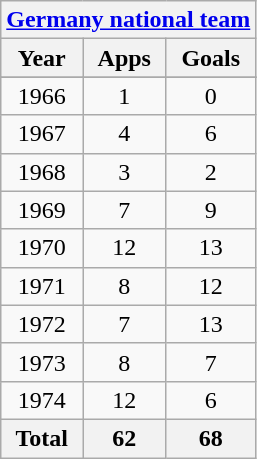<table class="wikitable" style="text-align:center">
<tr>
<th colspan=3><a href='#'>Germany national team</a></th>
</tr>
<tr>
<th>Year</th>
<th>Apps</th>
<th>Goals</th>
</tr>
<tr>
</tr>
<tr>
<td>1966</td>
<td>1</td>
<td>0</td>
</tr>
<tr>
<td>1967</td>
<td>4</td>
<td>6</td>
</tr>
<tr>
<td>1968</td>
<td>3</td>
<td>2</td>
</tr>
<tr>
<td>1969</td>
<td>7</td>
<td>9</td>
</tr>
<tr>
<td>1970</td>
<td>12</td>
<td>13</td>
</tr>
<tr>
<td>1971</td>
<td>8</td>
<td>12</td>
</tr>
<tr>
<td>1972</td>
<td>7</td>
<td>13</td>
</tr>
<tr>
<td>1973</td>
<td>8</td>
<td>7</td>
</tr>
<tr>
<td>1974</td>
<td>12</td>
<td>6</td>
</tr>
<tr>
<th>Total</th>
<th>62</th>
<th>68</th>
</tr>
</table>
